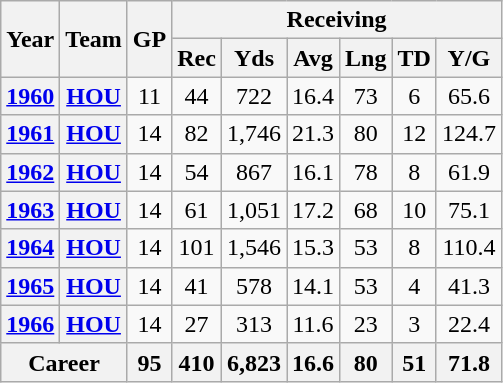<table class="wikitable" style="text-align: center;">
<tr>
<th rowspan="2">Year</th>
<th rowspan="2">Team</th>
<th rowspan="2">GP</th>
<th colspan="6">Receiving</th>
</tr>
<tr>
<th>Rec</th>
<th>Yds</th>
<th>Avg</th>
<th>Lng</th>
<th>TD</th>
<th>Y/G</th>
</tr>
<tr>
<th><a href='#'>1960</a></th>
<th><a href='#'>HOU</a></th>
<td>11</td>
<td>44</td>
<td>722</td>
<td>16.4</td>
<td>73</td>
<td>6</td>
<td>65.6</td>
</tr>
<tr>
<th><a href='#'>1961</a></th>
<th><a href='#'>HOU</a></th>
<td>14</td>
<td>82</td>
<td>1,746</td>
<td>21.3</td>
<td>80</td>
<td>12</td>
<td>124.7</td>
</tr>
<tr>
<th><a href='#'>1962</a></th>
<th><a href='#'>HOU</a></th>
<td>14</td>
<td>54</td>
<td>867</td>
<td>16.1</td>
<td>78</td>
<td>8</td>
<td>61.9</td>
</tr>
<tr>
<th><a href='#'>1963</a></th>
<th><a href='#'>HOU</a></th>
<td>14</td>
<td>61</td>
<td>1,051</td>
<td>17.2</td>
<td>68</td>
<td>10</td>
<td>75.1</td>
</tr>
<tr>
<th><a href='#'>1964</a></th>
<th><a href='#'>HOU</a></th>
<td>14</td>
<td>101</td>
<td>1,546</td>
<td>15.3</td>
<td>53</td>
<td>8</td>
<td>110.4</td>
</tr>
<tr>
<th><a href='#'>1965</a></th>
<th><a href='#'>HOU</a></th>
<td>14</td>
<td>41</td>
<td>578</td>
<td>14.1</td>
<td>53</td>
<td>4</td>
<td>41.3</td>
</tr>
<tr>
<th><a href='#'>1966</a></th>
<th><a href='#'>HOU</a></th>
<td>14</td>
<td>27</td>
<td>313</td>
<td>11.6</td>
<td>23</td>
<td>3</td>
<td>22.4</td>
</tr>
<tr>
<th colspan="2">Career</th>
<th>95</th>
<th>410</th>
<th>6,823</th>
<th>16.6</th>
<th>80</th>
<th>51</th>
<th>71.8</th>
</tr>
</table>
